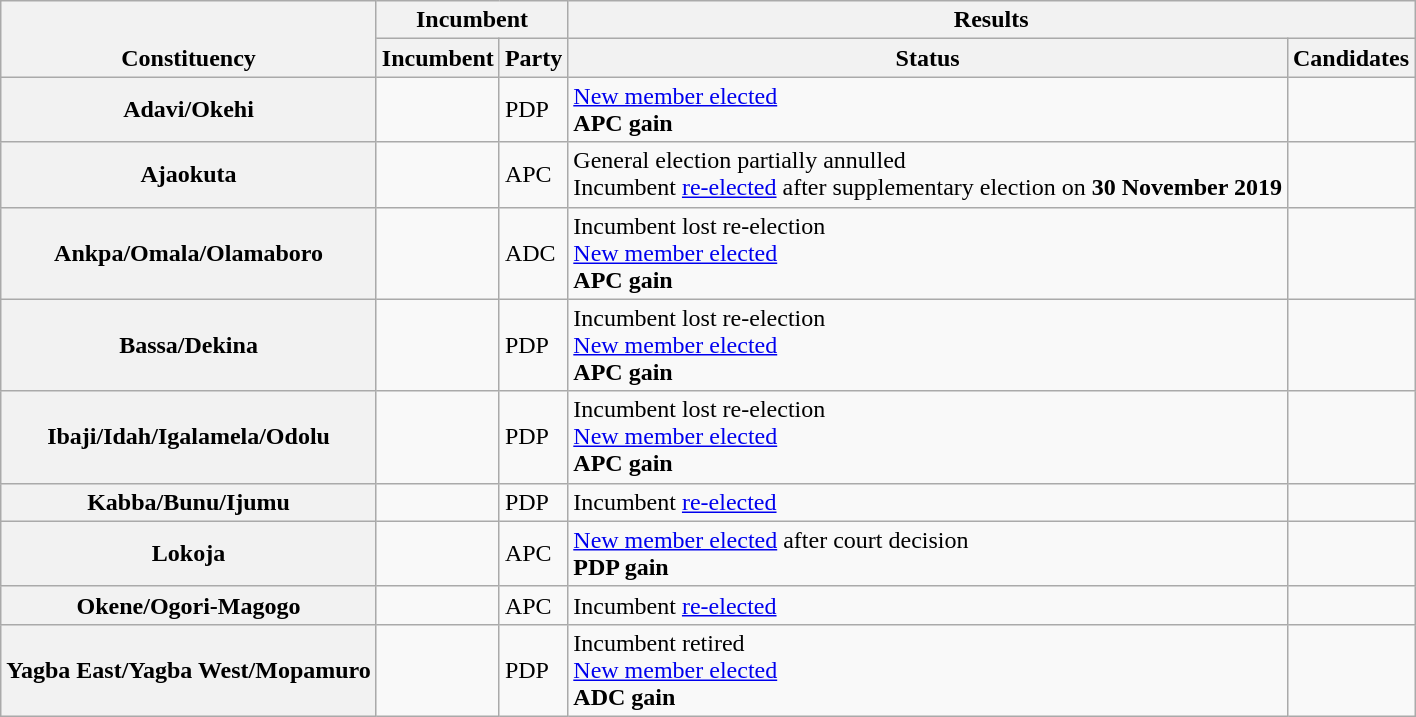<table class="wikitable sortable">
<tr valign=bottom>
<th rowspan=2>Constituency</th>
<th colspan=2>Incumbent</th>
<th colspan=2>Results</th>
</tr>
<tr valign=bottom>
<th>Incumbent</th>
<th>Party</th>
<th>Status</th>
<th>Candidates</th>
</tr>
<tr>
<th>Adavi/Okehi</th>
<td></td>
<td>PDP</td>
<td><a href='#'>New member elected</a><br><strong>APC gain</strong></td>
<td nowrap></td>
</tr>
<tr>
<th>Ajaokuta</th>
<td></td>
<td>APC</td>
<td>General election partially annulled<br>Incumbent <a href='#'>re-elected</a> after supplementary election on <strong>30 November 2019</strong></td>
<td nowrap></td>
</tr>
<tr>
<th>Ankpa/Omala/Olamaboro</th>
<td></td>
<td>ADC</td>
<td>Incumbent lost re-election<br><a href='#'>New member elected</a><br><strong>APC gain</strong></td>
<td nowrap></td>
</tr>
<tr>
<th>Bassa/Dekina</th>
<td></td>
<td>PDP</td>
<td>Incumbent lost re-election<br><a href='#'>New member elected</a><br><strong>APC gain</strong></td>
<td nowrap></td>
</tr>
<tr>
<th>Ibaji/Idah/Igalamela/Odolu</th>
<td></td>
<td>PDP</td>
<td>Incumbent lost re-election<br><a href='#'>New member elected</a><br><strong>APC gain</strong></td>
<td nowrap></td>
</tr>
<tr>
<th>Kabba/Bunu/Ijumu</th>
<td></td>
<td>PDP</td>
<td>Incumbent <a href='#'>re-elected</a></td>
<td nowrap></td>
</tr>
<tr>
<th>Lokoja</th>
<td></td>
<td>APC</td>
<td><a href='#'>New member elected</a> after court decision<br><strong>PDP gain</strong></td>
<td nowrap></td>
</tr>
<tr>
<th>Okene/Ogori-Magogo</th>
<td></td>
<td>APC</td>
<td>Incumbent <a href='#'>re-elected</a></td>
<td nowrap></td>
</tr>
<tr>
<th>Yagba East/Yagba West/Mopamuro</th>
<td></td>
<td>PDP</td>
<td>Incumbent retired<br><a href='#'>New member elected</a><br><strong>ADC gain</strong></td>
<td nowrap></td>
</tr>
</table>
